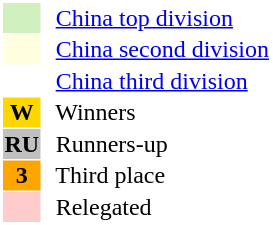<table style="border: 1px solid #ffffff; background-color: #ffffff" cellspacing="1" cellpadding="1">
<tr>
<td bgcolor="#D0F0C0" width="20"></td>
<td bgcolor="#ffffff" align="left">  <a href='#'>China top division</a></td>
</tr>
<tr>
<td bgcolor="#FFFFE0" width="20"></td>
<td bgcolor="#ffffff" align="left">  <a href='#'>China second division</a></td>
</tr>
<tr>
<th bgcolor="#ffffff" width="20"></th>
<td bgcolor="#ffffff" align="left">  <a href='#'>China third division</a></td>
</tr>
<tr>
<th bgcolor="#FFD700" width="20">W</th>
<td bgcolor="#ffffff" align="left">  Winners</td>
</tr>
<tr>
<th bgcolor="#C0C0C0" width="20">RU</th>
<td bgcolor="#ffffff" align="left">  Runners-up</td>
</tr>
<tr>
<th bgcolor="#FFA500" width="20">3</th>
<td bgcolor="#ffffff" align="left">  Third place</td>
</tr>
<tr>
<th bgcolor="#ffcccc" width="20"></th>
<td bgcolor="#ffffff" align="left">  Relegated</td>
</tr>
</table>
